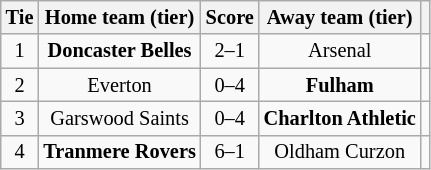<table class="wikitable" style="text-align:center; font-size:85%">
<tr>
<th>Tie</th>
<th>Home team (tier)</th>
<th>Score</th>
<th>Away team (tier)</th>
<th></th>
</tr>
<tr>
<td align="center">1</td>
<td><strong>Doncaster Belles</strong></td>
<td align="center">2–1</td>
<td>Arsenal</td>
<td></td>
</tr>
<tr>
<td align="center">2</td>
<td>Everton</td>
<td align="center">0–4</td>
<td><strong>Fulham</strong></td>
<td></td>
</tr>
<tr>
<td align="center">3</td>
<td>Garswood Saints</td>
<td align="center">0–4</td>
<td><strong>Charlton Athletic</strong></td>
<td></td>
</tr>
<tr>
<td align="center">4</td>
<td><strong>Tranmere Rovers</strong></td>
<td align="center">6–1</td>
<td>Oldham Curzon</td>
<td></td>
</tr>
</table>
